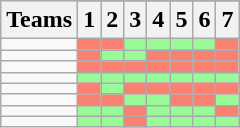<table class=wikitable>
<tr>
<th rowspan=2>Teams</th>
</tr>
<tr>
<th>1</th>
<th>2</th>
<th>3</th>
<th>4</th>
<th>5</th>
<th>6</th>
<th>7</th>
</tr>
<tr>
<td><strong></strong></td>
<td bgcolor="salmon"></td>
<td bgcolor="salmon"></td>
<td bgcolor="#98fb98"></td>
<td bgcolor="#98fb98"></td>
<td bgcolor="#98fb98"></td>
<td bgcolor="#98fb98"></td>
<td bgcolor="salmon"></td>
</tr>
<tr>
<td><strong></strong></td>
<td bgcolor="salmon"></td>
<td bgcolor="#98fb98"></td>
<td bgcolor="#98fb98"></td>
<td bgcolor="salmon"></td>
<td bgcolor="salmon"></td>
<td bgcolor="salmon"></td>
<td bgcolor="salmon"></td>
</tr>
<tr>
<td><strong></strong></td>
<td bgcolor="salmon"></td>
<td bgcolor="salmon"></td>
<td bgcolor="salmon"></td>
<td bgcolor="salmon"></td>
<td bgcolor="salmon"></td>
<td bgcolor="salmon"></td>
<td bgcolor="salmon"></td>
</tr>
<tr>
<td><strong></strong></td>
<td bgcolor="#98fb98"></td>
<td bgcolor="#98fb98"></td>
<td bgcolor="#98fb98"></td>
<td bgcolor="#98fb98"></td>
<td bgcolor="#98fb98"></td>
<td bgcolor="#98fb98"></td>
<td bgcolor="#98fb98"></td>
</tr>
<tr>
<td><strong></strong></td>
<td bgcolor="salmon"></td>
<td bgcolor="#98fb98"></td>
<td bgcolor="salmon"></td>
<td bgcolor="salmon"></td>
<td bgcolor="salmon"></td>
<td bgcolor="salmon"></td>
<td bgcolor="salmon"></td>
</tr>
<tr>
<td><strong></strong></td>
<td bgcolor="salmon"></td>
<td bgcolor="salmon"></td>
<td bgcolor="#98fb98"></td>
<td bgcolor="#98fb98"></td>
<td bgcolor="salmon"></td>
<td bgcolor="salmon"></td>
<td bgcolor="#98fb98"></td>
</tr>
<tr>
<td><strong></strong></td>
<td bgcolor="#98fb98"></td>
<td bgcolor="#98fb98"></td>
<td bgcolor="salmon"></td>
<td bgcolor="#98fb98"></td>
<td bgcolor="#98fb98"></td>
<td bgcolor="#98fb98"></td>
<td bgcolor="salmon"></td>
</tr>
<tr>
<td><strong></strong></td>
<td bgcolor="#98fb98"></td>
<td bgcolor="#98fb98"></td>
<td bgcolor="salmon"></td>
<td bgcolor="#98fb98"></td>
<td bgcolor="#98fb98"></td>
<td bgcolor="#98fb98"></td>
<td bgcolor="#98fb98"></td>
</tr>
</table>
